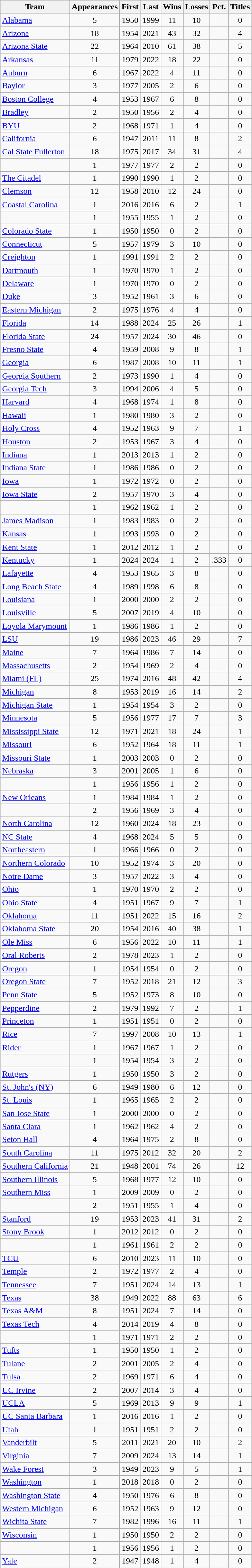<table class="wikitable sortable" style="text-align:center;">
<tr>
<th>Team</th>
<th>Appearances</th>
<th>First</th>
<th>Last</th>
<th>Wins</th>
<th>Losses</th>
<th>Pct.</th>
<th>Titles</th>
</tr>
<tr>
<td style="text-align:left;"><a href='#'>Alabama</a></td>
<td>5</td>
<td>1950</td>
<td>1999</td>
<td>11</td>
<td>10</td>
<td></td>
<td>0</td>
</tr>
<tr>
<td style="text-align:left;"><a href='#'>Arizona</a></td>
<td>18</td>
<td>1954</td>
<td>2021</td>
<td>43</td>
<td>32</td>
<td></td>
<td>4</td>
</tr>
<tr>
<td style="text-align:left;"><a href='#'>Arizona State</a></td>
<td>22</td>
<td>1964</td>
<td>2010</td>
<td>61</td>
<td>38</td>
<td></td>
<td>5</td>
</tr>
<tr>
<td style="text-align:left;"><a href='#'>Arkansas</a></td>
<td>11</td>
<td>1979</td>
<td>2022</td>
<td>18</td>
<td>22</td>
<td></td>
<td>0</td>
</tr>
<tr>
<td style="text-align:left;"><a href='#'>Auburn</a></td>
<td>6</td>
<td>1967</td>
<td>2022</td>
<td>4</td>
<td>11</td>
<td></td>
<td>0</td>
</tr>
<tr>
<td style="text-align:left;"><a href='#'>Baylor</a></td>
<td>3</td>
<td>1977</td>
<td>2005</td>
<td>2</td>
<td>6</td>
<td></td>
<td>0</td>
</tr>
<tr>
<td style="text-align:left;"><a href='#'>Boston College</a></td>
<td>4</td>
<td>1953</td>
<td>1967</td>
<td>6</td>
<td>8</td>
<td></td>
<td>0</td>
</tr>
<tr>
<td style="text-align:left;"><a href='#'>Bradley</a></td>
<td>2</td>
<td>1950</td>
<td>1956</td>
<td>2</td>
<td>4</td>
<td></td>
<td>0</td>
</tr>
<tr>
<td style="text-align:left;"><a href='#'>BYU</a></td>
<td>2</td>
<td>1968</td>
<td>1971</td>
<td>1</td>
<td>4</td>
<td></td>
<td>0</td>
</tr>
<tr>
<td style="text-align:left;"><a href='#'>California</a></td>
<td>6</td>
<td>1947</td>
<td>2011</td>
<td>11</td>
<td>8</td>
<td></td>
<td>2</td>
</tr>
<tr>
<td style="text-align:left;"><a href='#'>Cal State Fullerton</a></td>
<td>18</td>
<td>1975</td>
<td>2017</td>
<td>34</td>
<td>31</td>
<td></td>
<td>4</td>
</tr>
<tr>
<td style="text-align:left;"></td>
<td>1</td>
<td>1977</td>
<td>1977</td>
<td>2</td>
<td>2</td>
<td></td>
<td>0</td>
</tr>
<tr>
<td style="text-align:left;"><a href='#'>The Citadel</a></td>
<td>1</td>
<td>1990</td>
<td>1990</td>
<td>1</td>
<td>2</td>
<td></td>
<td>0</td>
</tr>
<tr>
<td style="text-align:left;"><a href='#'>Clemson</a></td>
<td>12</td>
<td>1958</td>
<td>2010</td>
<td>12</td>
<td>24</td>
<td></td>
<td>0</td>
</tr>
<tr>
<td style="text-align:left;"><a href='#'>Coastal Carolina</a></td>
<td>1</td>
<td>2016</td>
<td>2016</td>
<td>6</td>
<td>2</td>
<td></td>
<td>1</td>
</tr>
<tr>
<td style="text-align:left;"></td>
<td>1</td>
<td>1955</td>
<td>1955</td>
<td>1</td>
<td>2</td>
<td></td>
<td>0</td>
</tr>
<tr>
<td style="text-align:left;"><a href='#'>Colorado State</a></td>
<td>1</td>
<td>1950</td>
<td>1950</td>
<td>0</td>
<td>2</td>
<td></td>
<td>0</td>
</tr>
<tr>
<td style="text-align:left;"><a href='#'>Connecticut</a></td>
<td>5</td>
<td>1957</td>
<td>1979</td>
<td>3</td>
<td>10</td>
<td></td>
<td>0</td>
</tr>
<tr>
<td style="text-align:left;"><a href='#'>Creighton</a></td>
<td>1</td>
<td>1991</td>
<td>1991</td>
<td>2</td>
<td>2</td>
<td></td>
<td>0</td>
</tr>
<tr>
<td style="text-align:left;"><a href='#'>Dartmouth</a></td>
<td>1</td>
<td>1970</td>
<td>1970</td>
<td>1</td>
<td>2</td>
<td></td>
<td>0</td>
</tr>
<tr>
<td style="text-align:left;"><a href='#'>Delaware</a></td>
<td>1</td>
<td>1970</td>
<td>1970</td>
<td>0</td>
<td>2</td>
<td></td>
<td>0</td>
</tr>
<tr>
<td style="text-align:left;"><a href='#'>Duke</a></td>
<td>3</td>
<td>1952</td>
<td>1961</td>
<td>3</td>
<td>6</td>
<td></td>
<td>0</td>
</tr>
<tr>
<td style="text-align:left;"><a href='#'>Eastern Michigan</a></td>
<td>2</td>
<td>1975</td>
<td>1976</td>
<td>4</td>
<td>4</td>
<td></td>
<td>0</td>
</tr>
<tr>
<td style="text-align:left;"><a href='#'>Florida</a></td>
<td>14</td>
<td>1988</td>
<td>2024</td>
<td>25</td>
<td>26</td>
<td></td>
<td>1</td>
</tr>
<tr>
<td style="text-align:left;"><a href='#'>Florida State</a></td>
<td>24</td>
<td>1957</td>
<td>2024</td>
<td>30</td>
<td>46</td>
<td></td>
<td>0</td>
</tr>
<tr>
<td style="text-align:left;"><a href='#'>Fresno State</a></td>
<td>4</td>
<td>1959</td>
<td>2008</td>
<td>9</td>
<td>8</td>
<td></td>
<td>1</td>
</tr>
<tr>
<td style="text-align:left;"><a href='#'>Georgia</a></td>
<td>6</td>
<td>1987</td>
<td>2008</td>
<td>10</td>
<td>11</td>
<td></td>
<td>1</td>
</tr>
<tr>
<td style="text-align:left;"><a href='#'>Georgia Southern</a></td>
<td>2</td>
<td>1973</td>
<td>1990</td>
<td>1</td>
<td>4</td>
<td></td>
<td>0</td>
</tr>
<tr>
<td style="text-align:left;"><a href='#'>Georgia Tech</a></td>
<td>3</td>
<td>1994</td>
<td>2006</td>
<td>4</td>
<td>5</td>
<td></td>
<td>0</td>
</tr>
<tr>
<td style="text-align:left;"><a href='#'>Harvard</a></td>
<td>4</td>
<td>1968</td>
<td>1974</td>
<td>1</td>
<td>8</td>
<td></td>
<td>0</td>
</tr>
<tr>
<td style="text-align:left;"><a href='#'>Hawaii</a></td>
<td>1</td>
<td>1980</td>
<td>1980</td>
<td>3</td>
<td>2</td>
<td></td>
<td>0</td>
</tr>
<tr>
<td style="text-align:left;"><a href='#'>Holy Cross</a></td>
<td>4</td>
<td>1952</td>
<td>1963</td>
<td>9</td>
<td>7</td>
<td></td>
<td>1</td>
</tr>
<tr>
<td style="text-align:left;"><a href='#'>Houston</a></td>
<td>2</td>
<td>1953</td>
<td>1967</td>
<td>3</td>
<td>4</td>
<td></td>
<td>0</td>
</tr>
<tr>
<td style="text-align:left;"><a href='#'>Indiana</a></td>
<td>1</td>
<td>2013</td>
<td>2013</td>
<td>1</td>
<td>2</td>
<td></td>
<td>0</td>
</tr>
<tr>
<td style="text-align:left;"><a href='#'>Indiana State</a></td>
<td>1</td>
<td>1986</td>
<td>1986</td>
<td>0</td>
<td>2</td>
<td></td>
<td>0</td>
</tr>
<tr>
<td style="text-align:left;"><a href='#'>Iowa</a></td>
<td>1</td>
<td>1972</td>
<td>1972</td>
<td>0</td>
<td>2</td>
<td></td>
<td>0</td>
</tr>
<tr>
<td style="text-align:left;"><a href='#'>Iowa State</a></td>
<td>2</td>
<td>1957</td>
<td>1970</td>
<td>3</td>
<td>4</td>
<td></td>
<td>0</td>
</tr>
<tr>
<td style="text-align:left;"></td>
<td>1</td>
<td>1962</td>
<td>1962</td>
<td>1</td>
<td>2</td>
<td></td>
<td>0</td>
</tr>
<tr>
<td style="text-align:left;"><a href='#'>James Madison</a></td>
<td>1</td>
<td>1983</td>
<td>1983</td>
<td>0</td>
<td>2</td>
<td></td>
<td>0</td>
</tr>
<tr>
<td style="text-align:left;"><a href='#'>Kansas</a></td>
<td>1</td>
<td>1993</td>
<td>1993</td>
<td>0</td>
<td>2</td>
<td></td>
<td>0</td>
</tr>
<tr>
<td style="text-align:left;"><a href='#'>Kent State</a></td>
<td>1</td>
<td>2012</td>
<td>2012</td>
<td>1</td>
<td>2</td>
<td></td>
<td>0</td>
</tr>
<tr>
<td style="text-align:left;"><a href='#'>Kentucky</a></td>
<td>1</td>
<td>2024</td>
<td>2024</td>
<td>1</td>
<td>2</td>
<td>.333</td>
<td>0</td>
</tr>
<tr>
<td style="text-align:left;"><a href='#'>Lafayette</a></td>
<td>4</td>
<td>1953</td>
<td>1965</td>
<td>3</td>
<td>8</td>
<td></td>
<td>0</td>
</tr>
<tr>
<td style="text-align:left;"><a href='#'>Long Beach State</a></td>
<td>4</td>
<td>1989</td>
<td>1998</td>
<td>6</td>
<td>8</td>
<td></td>
<td>0</td>
</tr>
<tr>
<td style="text-align:left;"><a href='#'>Louisiana</a></td>
<td>1</td>
<td>2000</td>
<td>2000</td>
<td>2</td>
<td>2</td>
<td></td>
<td>0</td>
</tr>
<tr>
<td style="text-align:left;"><a href='#'>Louisville</a></td>
<td>5</td>
<td>2007</td>
<td>2019</td>
<td>4</td>
<td>10</td>
<td></td>
<td>0</td>
</tr>
<tr>
<td style="text-align:left;"><a href='#'>Loyola Marymount</a></td>
<td>1</td>
<td>1986</td>
<td>1986</td>
<td>1</td>
<td>2</td>
<td></td>
<td>0</td>
</tr>
<tr>
<td style="text-align:left;"><a href='#'>LSU</a></td>
<td>19</td>
<td>1986</td>
<td>2023</td>
<td>46</td>
<td>29</td>
<td></td>
<td>7</td>
</tr>
<tr>
<td style="text-align:left;"><a href='#'>Maine</a></td>
<td>7</td>
<td>1964</td>
<td>1986</td>
<td>7</td>
<td>14</td>
<td></td>
<td>0</td>
</tr>
<tr>
<td style="text-align:left;"><a href='#'>Massachusetts</a></td>
<td>2</td>
<td>1954</td>
<td>1969</td>
<td>2</td>
<td>4</td>
<td></td>
<td>0</td>
</tr>
<tr>
<td style="text-align:left;"><a href='#'>Miami (FL)</a></td>
<td>25</td>
<td>1974</td>
<td>2016</td>
<td>48</td>
<td>42</td>
<td></td>
<td>4</td>
</tr>
<tr>
<td style="text-align:left;"><a href='#'>Michigan</a></td>
<td>8</td>
<td>1953</td>
<td>2019</td>
<td>16</td>
<td>14</td>
<td></td>
<td>2</td>
</tr>
<tr>
<td style="text-align:left;"><a href='#'>Michigan State</a></td>
<td>1</td>
<td>1954</td>
<td>1954</td>
<td>3</td>
<td>2</td>
<td></td>
<td>0</td>
</tr>
<tr>
<td style="text-align:left;"><a href='#'>Minnesota</a></td>
<td>5</td>
<td>1956</td>
<td>1977</td>
<td>17</td>
<td>7</td>
<td></td>
<td>3</td>
</tr>
<tr>
<td style="text-align:left;"><a href='#'>Mississippi State</a></td>
<td>12</td>
<td>1971</td>
<td>2021</td>
<td>18</td>
<td>24</td>
<td></td>
<td>1</td>
</tr>
<tr>
<td style="text-align:left;"><a href='#'>Missouri</a></td>
<td>6</td>
<td>1952</td>
<td>1964</td>
<td>18</td>
<td>11</td>
<td></td>
<td>1</td>
</tr>
<tr>
<td style="text-align:left;"><a href='#'>Missouri State</a></td>
<td>1</td>
<td>2003</td>
<td>2003</td>
<td>0</td>
<td>2</td>
<td></td>
<td>0</td>
</tr>
<tr>
<td style="text-align:left;"><a href='#'>Nebraska</a></td>
<td>3</td>
<td>2001</td>
<td>2005</td>
<td>1</td>
<td>6</td>
<td></td>
<td>0</td>
</tr>
<tr>
<td style="text-align:left;"></td>
<td>1</td>
<td>1956</td>
<td>1956</td>
<td>1</td>
<td>2</td>
<td></td>
<td>0</td>
</tr>
<tr>
<td style="text-align:left;"><a href='#'>New Orleans</a></td>
<td>1</td>
<td>1984</td>
<td>1984</td>
<td>1</td>
<td>2</td>
<td></td>
<td>0</td>
</tr>
<tr>
<td style="text-align:left;"></td>
<td>2</td>
<td>1956</td>
<td>1969</td>
<td>3</td>
<td>4</td>
<td></td>
<td>0</td>
</tr>
<tr>
<td style="text-align:left;"><a href='#'>North Carolina</a></td>
<td>12</td>
<td>1960</td>
<td>2024</td>
<td>18</td>
<td>23</td>
<td></td>
<td>0</td>
</tr>
<tr>
<td style="text-align:left;"><a href='#'>NC State</a></td>
<td>4</td>
<td>1968</td>
<td>2024</td>
<td>5</td>
<td>5</td>
<td></td>
<td>0</td>
</tr>
<tr>
<td style="text-align:left;"><a href='#'>Northeastern</a></td>
<td>1</td>
<td>1966</td>
<td>1966</td>
<td>0</td>
<td>2</td>
<td></td>
<td>0</td>
</tr>
<tr>
<td style="text-align:left;"><a href='#'>Northern Colorado</a></td>
<td>10</td>
<td>1952</td>
<td>1974</td>
<td>3</td>
<td>20</td>
<td></td>
<td>0</td>
</tr>
<tr>
<td style="text-align:left;"><a href='#'>Notre Dame</a></td>
<td>3</td>
<td>1957</td>
<td>2022</td>
<td>3</td>
<td>4</td>
<td></td>
<td>0</td>
</tr>
<tr>
<td style="text-align:left;"><a href='#'>Ohio</a></td>
<td>1</td>
<td>1970</td>
<td>1970</td>
<td>2</td>
<td>2</td>
<td></td>
<td>0</td>
</tr>
<tr>
<td style="text-align:left;"><a href='#'>Ohio State</a></td>
<td>4</td>
<td>1951</td>
<td>1967</td>
<td>9</td>
<td>7</td>
<td></td>
<td>1</td>
</tr>
<tr>
<td style="text-align:left;"><a href='#'>Oklahoma</a></td>
<td>11</td>
<td>1951</td>
<td>2022</td>
<td>15</td>
<td>16</td>
<td></td>
<td>2</td>
</tr>
<tr>
<td style="text-align:left;"><a href='#'>Oklahoma State</a></td>
<td>20</td>
<td>1954</td>
<td>2016</td>
<td>40</td>
<td>38</td>
<td></td>
<td>1</td>
</tr>
<tr>
<td style="text-align:left;"><a href='#'>Ole Miss</a></td>
<td>6</td>
<td>1956</td>
<td>2022</td>
<td>10</td>
<td>11</td>
<td></td>
<td>1</td>
</tr>
<tr>
<td style="text-align:left;"><a href='#'>Oral Roberts</a></td>
<td>2</td>
<td>1978</td>
<td>2023</td>
<td>1</td>
<td>2</td>
<td></td>
<td>0</td>
</tr>
<tr>
<td style="text-align:left;"><a href='#'>Oregon</a></td>
<td>1</td>
<td>1954</td>
<td>1954</td>
<td>0</td>
<td>2</td>
<td></td>
<td>0</td>
</tr>
<tr>
<td style="text-align:left;"><a href='#'>Oregon State</a></td>
<td>7</td>
<td>1952</td>
<td>2018</td>
<td>21</td>
<td>12</td>
<td></td>
<td>3</td>
</tr>
<tr>
<td style="text-align:left;"><a href='#'>Penn State</a></td>
<td>5</td>
<td>1952</td>
<td>1973</td>
<td>8</td>
<td>10</td>
<td></td>
<td>0</td>
</tr>
<tr>
<td style="text-align:left;"><a href='#'>Pepperdine</a></td>
<td>2</td>
<td>1979</td>
<td>1992</td>
<td>7</td>
<td>2</td>
<td></td>
<td>1</td>
</tr>
<tr>
<td style="text-align:left;"><a href='#'>Princeton</a></td>
<td>1</td>
<td>1951</td>
<td>1951</td>
<td>0</td>
<td>2</td>
<td></td>
<td>0</td>
</tr>
<tr>
<td style="text-align:left;"><a href='#'>Rice</a></td>
<td>7</td>
<td>1997</td>
<td>2008</td>
<td>10</td>
<td>13</td>
<td></td>
<td>1</td>
</tr>
<tr>
<td style="text-align:left;"><a href='#'>Rider</a></td>
<td>1</td>
<td>1967</td>
<td>1967</td>
<td>1</td>
<td>2</td>
<td></td>
<td>0</td>
</tr>
<tr>
<td style="text-align:left;"></td>
<td>1</td>
<td>1954</td>
<td>1954</td>
<td>3</td>
<td>2</td>
<td></td>
<td>0</td>
</tr>
<tr>
<td style="text-align:left;"><a href='#'>Rutgers</a></td>
<td>1</td>
<td>1950</td>
<td>1950</td>
<td>3</td>
<td>2</td>
<td></td>
<td>0</td>
</tr>
<tr>
<td style="text-align:left;"><a href='#'>St. John's (NY)</a></td>
<td>6</td>
<td>1949</td>
<td>1980</td>
<td>6</td>
<td>12</td>
<td></td>
<td>0</td>
</tr>
<tr>
<td style="text-align:left;"><a href='#'>St. Louis</a></td>
<td>1</td>
<td>1965</td>
<td>1965</td>
<td>2</td>
<td>2</td>
<td></td>
<td>0</td>
</tr>
<tr>
<td style="text-align:left;"><a href='#'>San Jose State</a></td>
<td>1</td>
<td>2000</td>
<td>2000</td>
<td>0</td>
<td>2</td>
<td></td>
<td>0</td>
</tr>
<tr>
<td style="text-align:left;"><a href='#'>Santa Clara</a></td>
<td>1</td>
<td>1962</td>
<td>1962</td>
<td>4</td>
<td>2</td>
<td></td>
<td>0</td>
</tr>
<tr>
<td style="text-align:left;"><a href='#'>Seton Hall</a></td>
<td>4</td>
<td>1964</td>
<td>1975</td>
<td>2</td>
<td>8</td>
<td></td>
<td>0</td>
</tr>
<tr>
<td style="text-align:left;"><a href='#'>South Carolina</a></td>
<td>11</td>
<td>1975</td>
<td>2012</td>
<td>32</td>
<td>20</td>
<td></td>
<td>2</td>
</tr>
<tr>
<td style="text-align:left;"><a href='#'>Southern California</a></td>
<td>21</td>
<td>1948</td>
<td>2001</td>
<td>74</td>
<td>26</td>
<td></td>
<td>12</td>
</tr>
<tr>
<td style="text-align:left;"><a href='#'>Southern Illinois</a></td>
<td>5</td>
<td>1968</td>
<td>1977</td>
<td>12</td>
<td>10</td>
<td></td>
<td>0</td>
</tr>
<tr>
<td style="text-align:left;"><a href='#'>Southern Miss</a></td>
<td>1</td>
<td>2009</td>
<td>2009</td>
<td>0</td>
<td>2</td>
<td></td>
<td>0</td>
</tr>
<tr>
<td style="text-align:left;"></td>
<td>2</td>
<td>1951</td>
<td>1955</td>
<td>1</td>
<td>4</td>
<td></td>
<td>0</td>
</tr>
<tr>
<td style="text-align:left;"><a href='#'>Stanford</a></td>
<td>19</td>
<td>1953</td>
<td>2023</td>
<td>41</td>
<td>31</td>
<td></td>
<td>2</td>
</tr>
<tr>
<td style="text-align:left;"><a href='#'>Stony Brook</a></td>
<td>1</td>
<td>2012</td>
<td>2012</td>
<td>0</td>
<td>2</td>
<td></td>
<td>0</td>
</tr>
<tr>
<td style="text-align:left;"></td>
<td>1</td>
<td>1961</td>
<td>1961</td>
<td>2</td>
<td>2</td>
<td></td>
<td>0</td>
</tr>
<tr>
<td style="text-align:left;"><a href='#'>TCU</a></td>
<td>6</td>
<td>2010</td>
<td>2023</td>
<td>11</td>
<td>10</td>
<td></td>
<td>0</td>
</tr>
<tr>
<td style="text-align:left;"><a href='#'>Temple</a></td>
<td>2</td>
<td>1972</td>
<td>1977</td>
<td>2</td>
<td>4</td>
<td></td>
<td>0</td>
</tr>
<tr>
<td style="text-align:left;"><a href='#'>Tennessee</a></td>
<td>7</td>
<td>1951</td>
<td>2024</td>
<td>14</td>
<td>13</td>
<td></td>
<td>1</td>
</tr>
<tr>
<td style="text-align:left;"><a href='#'>Texas</a></td>
<td>38</td>
<td>1949</td>
<td>2022</td>
<td>88</td>
<td>63</td>
<td></td>
<td>6</td>
</tr>
<tr>
<td style="text-align:left;"><a href='#'>Texas A&M</a></td>
<td>8</td>
<td>1951</td>
<td>2024</td>
<td>7</td>
<td>14</td>
<td></td>
<td>0</td>
</tr>
<tr>
<td style="text-align:left;"><a href='#'>Texas Tech</a></td>
<td>4</td>
<td>2014</td>
<td>2019</td>
<td>4</td>
<td>8</td>
<td></td>
<td>0</td>
</tr>
<tr>
<td style="text-align:left;"></td>
<td>1</td>
<td>1971</td>
<td>1971</td>
<td>2</td>
<td>2</td>
<td></td>
<td>0</td>
</tr>
<tr>
<td style="text-align:left;"><a href='#'>Tufts</a></td>
<td>1</td>
<td>1950</td>
<td>1950</td>
<td>1</td>
<td>2</td>
<td></td>
<td>0</td>
</tr>
<tr>
<td style="text-align:left;"><a href='#'>Tulane</a></td>
<td>2</td>
<td>2001</td>
<td>2005</td>
<td>2</td>
<td>4</td>
<td></td>
<td>0</td>
</tr>
<tr>
<td style="text-align:left;"><a href='#'>Tulsa</a></td>
<td>2</td>
<td>1969</td>
<td>1971</td>
<td>6</td>
<td>4</td>
<td></td>
<td>0</td>
</tr>
<tr>
<td style="text-align:left;"><a href='#'>UC Irvine</a></td>
<td>2</td>
<td>2007</td>
<td>2014</td>
<td>3</td>
<td>4</td>
<td></td>
<td>0</td>
</tr>
<tr>
<td style="text-align:left;"><a href='#'>UCLA</a></td>
<td>5</td>
<td>1969</td>
<td>2013</td>
<td>9</td>
<td>9</td>
<td></td>
<td>1</td>
</tr>
<tr>
<td style="text-align:left;"><a href='#'>UC Santa Barbara</a></td>
<td>1</td>
<td>2016</td>
<td>2016</td>
<td>1</td>
<td>2</td>
<td></td>
<td>0</td>
</tr>
<tr>
<td style="text-align:left;"><a href='#'>Utah</a></td>
<td>1</td>
<td>1951</td>
<td>1951</td>
<td>2</td>
<td>2</td>
<td></td>
<td>0</td>
</tr>
<tr>
<td style="text-align:left;"><a href='#'>Vanderbilt</a></td>
<td>5</td>
<td>2011</td>
<td>2021</td>
<td>20</td>
<td>10</td>
<td></td>
<td>2</td>
</tr>
<tr>
<td style="text-align:left;"><a href='#'>Virginia</a></td>
<td>7</td>
<td>2009</td>
<td>2024</td>
<td>13</td>
<td>14</td>
<td></td>
<td>1</td>
</tr>
<tr>
<td style="text-align:left;"><a href='#'>Wake Forest</a></td>
<td>3</td>
<td>1949</td>
<td>2023</td>
<td>9</td>
<td>5</td>
<td></td>
<td>1</td>
</tr>
<tr>
<td style="text-align:left;"><a href='#'>Washington</a></td>
<td>1</td>
<td>2018</td>
<td>2018</td>
<td>0</td>
<td>2</td>
<td></td>
<td>0</td>
</tr>
<tr>
<td style="text-align:left;"><a href='#'>Washington State</a></td>
<td>4</td>
<td>1950</td>
<td>1976</td>
<td>6</td>
<td>8</td>
<td></td>
<td>0</td>
</tr>
<tr>
<td style="text-align:left;"><a href='#'>Western Michigan</a></td>
<td>6</td>
<td>1952</td>
<td>1963</td>
<td>9</td>
<td>12</td>
<td></td>
<td>0</td>
</tr>
<tr>
<td style="text-align:left;"><a href='#'>Wichita State</a></td>
<td>7</td>
<td>1982</td>
<td>1996</td>
<td>16</td>
<td>11</td>
<td></td>
<td>1</td>
</tr>
<tr>
<td style="text-align:left;"><a href='#'>Wisconsin</a></td>
<td>1</td>
<td>1950</td>
<td>1950</td>
<td>2</td>
<td>2</td>
<td></td>
<td>0</td>
</tr>
<tr>
<td style="text-align:left;"></td>
<td>1</td>
<td>1956</td>
<td>1956</td>
<td>1</td>
<td>2</td>
<td></td>
<td>0</td>
</tr>
<tr>
<td style="text-align:left;"><a href='#'>Yale</a></td>
<td>2</td>
<td>1947</td>
<td>1948</td>
<td>1</td>
<td>4</td>
<td></td>
<td>0</td>
</tr>
<tr>
</tr>
</table>
